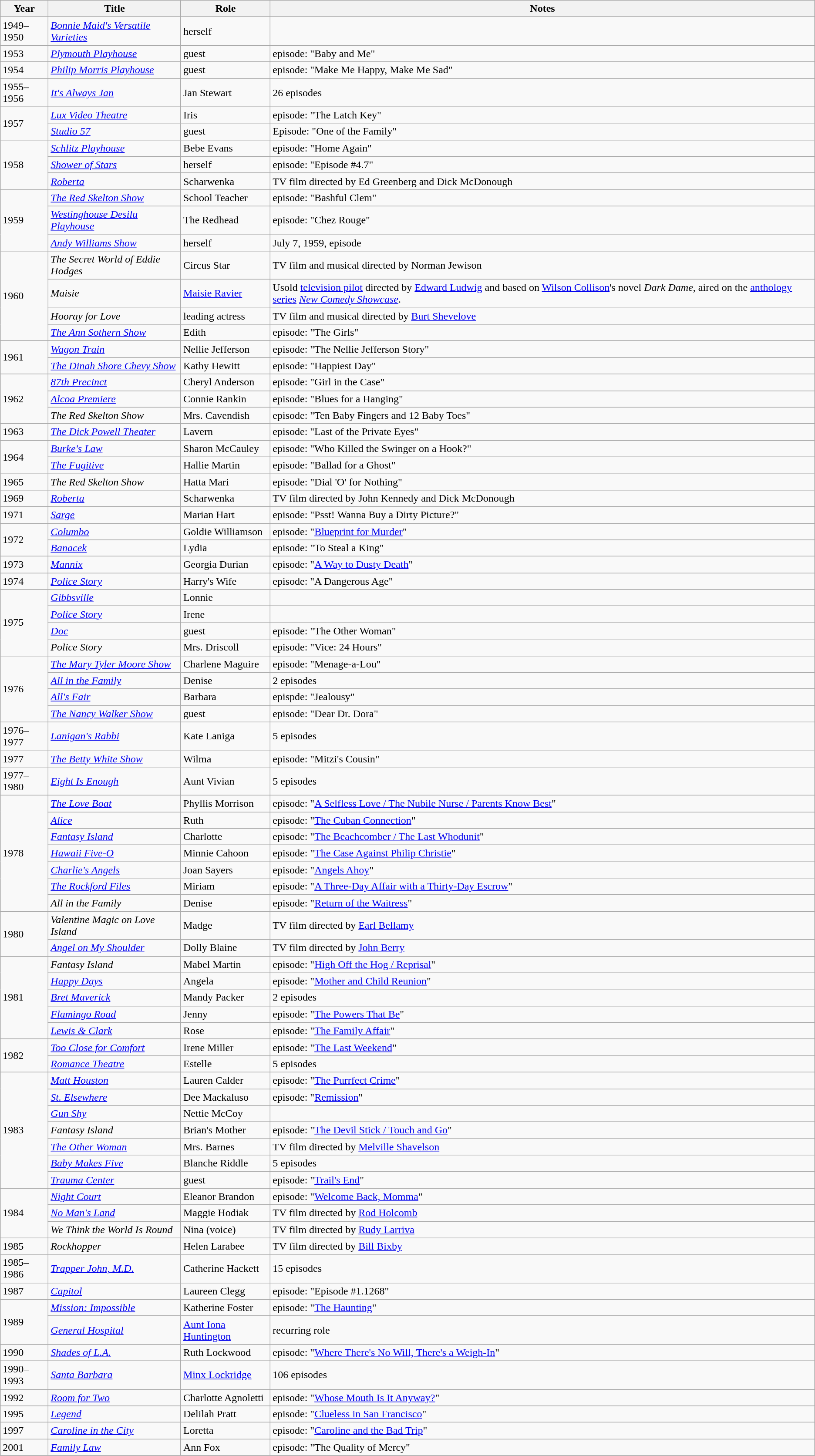<table class="wikitable sortable">
<tr>
<th>Year</th>
<th>Title</th>
<th>Role</th>
<th class="unsortable">Notes</th>
</tr>
<tr>
<td>1949–1950</td>
<td><em><a href='#'>Bonnie Maid's Versatile Varieties</a></em></td>
<td>herself</td>
<td></td>
</tr>
<tr>
<td>1953</td>
<td><em><a href='#'>Plymouth Playhouse</a></em></td>
<td>guest</td>
<td>episode: "Baby and Me"</td>
</tr>
<tr>
<td>1954</td>
<td><em><a href='#'>Philip Morris Playhouse</a></em></td>
<td>guest</td>
<td>episode: "Make Me Happy, Make Me Sad"</td>
</tr>
<tr>
<td>1955–1956</td>
<td><em><a href='#'>It's Always Jan</a></em></td>
<td>Jan Stewart</td>
<td>26 episodes</td>
</tr>
<tr>
<td rowspan="2">1957</td>
<td><em><a href='#'>Lux Video Theatre</a></em></td>
<td>Iris</td>
<td>episode: "The Latch Key"</td>
</tr>
<tr>
<td><em><a href='#'>Studio 57</a></em></td>
<td>guest</td>
<td>Episode: "One of the Family"</td>
</tr>
<tr>
<td rowspan="3">1958</td>
<td><em><a href='#'>Schlitz Playhouse</a></em></td>
<td>Bebe Evans</td>
<td>episode: "Home Again"</td>
</tr>
<tr>
<td><em><a href='#'>Shower of Stars</a></em></td>
<td>herself</td>
<td>episode: "Episode #4.7"</td>
</tr>
<tr>
<td><em><a href='#'>Roberta</a></em></td>
<td>Scharwenka</td>
<td>TV film directed by Ed Greenberg and Dick McDonough</td>
</tr>
<tr>
<td rowspan="3">1959</td>
<td><em><a href='#'>The Red Skelton Show</a></em></td>
<td>School Teacher</td>
<td>episode: "Bashful Clem"</td>
</tr>
<tr>
<td><em><a href='#'>Westinghouse Desilu Playhouse</a></em></td>
<td>The Redhead</td>
<td>episode: "Chez Rouge"</td>
</tr>
<tr>
<td><em><a href='#'>Andy Williams Show</a></em></td>
<td>herself</td>
<td>July 7, 1959, episode</td>
</tr>
<tr>
<td rowspan="4">1960</td>
<td><em>The Secret World of Eddie Hodges</em></td>
<td>Circus Star</td>
<td>TV film and musical directed by Norman Jewison</td>
</tr>
<tr>
<td><em>Maisie</em></td>
<td><a href='#'>Maisie Ravier</a></td>
<td>Usold <a href='#'>television pilot</a> directed by <a href='#'>Edward Ludwig</a> and based on <a href='#'>Wilson Collison</a>'s novel <em>Dark Dame</em>, aired on the <a href='#'>anthology series</a> <em><a href='#'>New Comedy Showcase</a></em>.</td>
</tr>
<tr>
<td><em>Hooray for Love</em></td>
<td>leading actress</td>
<td>TV film and musical directed by <a href='#'>Burt Shevelove</a></td>
</tr>
<tr>
<td><em><a href='#'>The Ann Sothern Show</a></em></td>
<td>Edith</td>
<td>episode: "The Girls"</td>
</tr>
<tr>
<td rowspan="2">1961</td>
<td><em><a href='#'>Wagon Train</a></em></td>
<td>Nellie Jefferson</td>
<td>episode: "The Nellie Jefferson Story"</td>
</tr>
<tr>
<td><em><a href='#'>The Dinah Shore Chevy Show</a></em></td>
<td>Kathy Hewitt</td>
<td>episode: "Happiest Day"</td>
</tr>
<tr>
<td rowspan="3">1962</td>
<td><em><a href='#'>87th Precinct</a></em></td>
<td>Cheryl Anderson</td>
<td>episode: "Girl in the Case"</td>
</tr>
<tr>
<td><em><a href='#'>Alcoa Premiere</a></em></td>
<td>Connie Rankin</td>
<td>episode: "Blues for a Hanging"</td>
</tr>
<tr>
<td><em>The Red Skelton Show</em></td>
<td>Mrs. Cavendish</td>
<td>episode: "Ten Baby Fingers and 12 Baby Toes"</td>
</tr>
<tr>
<td>1963</td>
<td><em><a href='#'>The Dick Powell Theater</a></em></td>
<td>Lavern</td>
<td>episode: "Last of the Private Eyes"</td>
</tr>
<tr>
<td rowspan="2">1964</td>
<td><em><a href='#'>Burke's Law</a></em></td>
<td>Sharon McCauley</td>
<td>episode: "Who Killed the Swinger on a Hook?"</td>
</tr>
<tr>
<td><em><a href='#'>The Fugitive</a></em></td>
<td>Hallie Martin</td>
<td>episode: "Ballad for a Ghost"</td>
</tr>
<tr>
<td>1965</td>
<td><em>The Red Skelton Show</em></td>
<td>Hatta Mari</td>
<td>episode: "Dial 'O' for Nothing"</td>
</tr>
<tr>
<td>1969</td>
<td><em><a href='#'>Roberta</a></em></td>
<td>Scharwenka</td>
<td>TV film directed by John Kennedy and Dick McDonough</td>
</tr>
<tr>
<td>1971</td>
<td><em><a href='#'>Sarge</a></em></td>
<td>Marian Hart</td>
<td>episode: "Psst! Wanna Buy a Dirty Picture?"</td>
</tr>
<tr>
<td rowspan="2">1972</td>
<td><em><a href='#'>Columbo</a></em></td>
<td>Goldie Williamson</td>
<td>episode: "<a href='#'>Blueprint for Murder</a>"</td>
</tr>
<tr>
<td><em><a href='#'>Banacek</a></em></td>
<td>Lydia</td>
<td>episode: "To Steal a King"</td>
</tr>
<tr>
<td>1973</td>
<td><em><a href='#'>Mannix</a></em></td>
<td>Georgia Durian</td>
<td>episode: "<a href='#'>A Way to Dusty Death</a>"</td>
</tr>
<tr>
<td>1974</td>
<td><em><a href='#'>Police Story</a></em></td>
<td>Harry's Wife</td>
<td>episode: "A Dangerous Age"</td>
</tr>
<tr>
<td rowspan="4">1975</td>
<td><em><a href='#'>Gibbsville</a></em></td>
<td>Lonnie</td>
<td></td>
</tr>
<tr>
<td><em><a href='#'>Police Story</a></em></td>
<td>Irene</td>
<td></td>
</tr>
<tr>
<td><em><a href='#'>Doc</a></em></td>
<td>guest</td>
<td>episode: "The Other Woman"</td>
</tr>
<tr>
<td><em>Police Story</em></td>
<td>Mrs. Driscoll</td>
<td>episode: "Vice: 24 Hours"</td>
</tr>
<tr>
<td rowspan="4">1976</td>
<td><em><a href='#'>The Mary Tyler Moore Show</a></em></td>
<td>Charlene Maguire</td>
<td>episode: "Menage-a-Lou"</td>
</tr>
<tr>
<td><em><a href='#'>All in the Family</a></em></td>
<td>Denise</td>
<td>2 episodes</td>
</tr>
<tr>
<td><em><a href='#'>All's Fair</a></em></td>
<td>Barbara</td>
<td>epispde: "Jealousy"</td>
</tr>
<tr>
<td><em><a href='#'>The Nancy Walker Show</a></em></td>
<td>guest</td>
<td>episode: "Dear Dr. Dora"</td>
</tr>
<tr>
<td>1976–1977</td>
<td><em><a href='#'>Lanigan's Rabbi</a></em></td>
<td>Kate Laniga</td>
<td>5 episodes</td>
</tr>
<tr>
<td>1977</td>
<td><em><a href='#'>The Betty White Show</a></em></td>
<td>Wilma</td>
<td>episode: "Mitzi's Cousin"</td>
</tr>
<tr>
<td>1977–1980</td>
<td><em><a href='#'>Eight Is Enough</a></em></td>
<td>Aunt Vivian</td>
<td>5 episodes</td>
</tr>
<tr>
<td rowspan="7">1978</td>
<td><em><a href='#'>The Love Boat</a></em></td>
<td>Phyllis Morrison</td>
<td>episode: "<a href='#'>A Selfless Love / The Nubile Nurse / Parents Know Best</a>"</td>
</tr>
<tr>
<td><em><a href='#'>Alice</a></em></td>
<td>Ruth</td>
<td>episode: "<a href='#'>The Cuban Connection</a>"</td>
</tr>
<tr>
<td><em><a href='#'>Fantasy Island</a></em></td>
<td>Charlotte</td>
<td>episode: "<a href='#'>The Beachcomber / The Last Whodunit</a>"</td>
</tr>
<tr>
<td><em><a href='#'>Hawaii Five-O</a></em></td>
<td>Minnie Cahoon</td>
<td>episode: "<a href='#'>The Case Against Philip Christie</a>"</td>
</tr>
<tr>
<td><em><a href='#'>Charlie's Angels</a></em></td>
<td>Joan Sayers</td>
<td>episode: "<a href='#'>Angels Ahoy</a>"</td>
</tr>
<tr>
<td><em><a href='#'>The Rockford Files</a></em></td>
<td>Miriam</td>
<td>episode: "<a href='#'>A Three-Day Affair with a Thirty-Day Escrow</a>"</td>
</tr>
<tr>
<td><em>All in the Family</em></td>
<td>Denise</td>
<td>episode: "<a href='#'>Return of the Waitress</a>"</td>
</tr>
<tr>
<td rowspan="2">1980</td>
<td><em>Valentine Magic on Love Island</em></td>
<td>Madge</td>
<td>TV film directed by <a href='#'>Earl Bellamy</a></td>
</tr>
<tr>
<td><em><a href='#'>Angel on My Shoulder</a></em></td>
<td>Dolly Blaine</td>
<td>TV film directed by <a href='#'>John Berry</a></td>
</tr>
<tr>
<td rowspan="5">1981</td>
<td><em>Fantasy Island</em></td>
<td>Mabel Martin</td>
<td>episode: "<a href='#'>High Off the Hog / Reprisal</a>"</td>
</tr>
<tr>
<td><em><a href='#'>Happy Days</a></em></td>
<td>Angela</td>
<td>episode: "<a href='#'>Mother and Child Reunion</a>"</td>
</tr>
<tr>
<td><em><a href='#'>Bret Maverick</a></em></td>
<td>Mandy Packer</td>
<td>2 episodes</td>
</tr>
<tr>
<td><em><a href='#'>Flamingo Road</a></em></td>
<td>Jenny</td>
<td>episode: "<a href='#'>The Powers That Be</a>"</td>
</tr>
<tr>
<td><em><a href='#'>Lewis & Clark</a></em></td>
<td>Rose</td>
<td>episode: "<a href='#'>The Family Affair</a>"</td>
</tr>
<tr>
<td rowspan="2">1982</td>
<td><em><a href='#'>Too Close for Comfort</a></em></td>
<td>Irene Miller</td>
<td>episode: "<a href='#'>The Last Weekend</a>"</td>
</tr>
<tr>
<td><em><a href='#'>Romance Theatre</a></em></td>
<td>Estelle</td>
<td>5 episodes</td>
</tr>
<tr>
<td rowspan="7">1983</td>
<td><em><a href='#'>Matt Houston</a></em></td>
<td>Lauren Calder</td>
<td>episode: "<a href='#'>The Purrfect Crime</a>"</td>
</tr>
<tr>
<td><em><a href='#'>St. Elsewhere</a></em></td>
<td>Dee Mackaluso</td>
<td>episode: "<a href='#'>Remission</a>"</td>
</tr>
<tr>
<td><em><a href='#'>Gun Shy</a></em></td>
<td>Nettie McCoy</td>
<td></td>
</tr>
<tr>
<td><em>Fantasy Island</em></td>
<td>Brian's Mother</td>
<td>episode: "<a href='#'>The Devil Stick / Touch and Go</a>"</td>
</tr>
<tr>
<td><em><a href='#'>The Other Woman</a></em></td>
<td>Mrs. Barnes</td>
<td>TV film directed by <a href='#'>Melville Shavelson</a></td>
</tr>
<tr>
<td><em><a href='#'>Baby Makes Five</a></em></td>
<td>Blanche Riddle</td>
<td>5 episodes</td>
</tr>
<tr>
<td><em><a href='#'>Trauma Center</a></em></td>
<td>guest</td>
<td>episode: "<a href='#'>Trail's End</a>"</td>
</tr>
<tr>
<td rowspan="3">1984</td>
<td><em><a href='#'>Night Court</a></em></td>
<td>Eleanor Brandon</td>
<td>episode: "<a href='#'>Welcome Back, Momma</a>"</td>
</tr>
<tr>
<td><em><a href='#'>No Man's Land</a></em></td>
<td>Maggie Hodiak</td>
<td>TV film directed by <a href='#'>Rod Holcomb</a></td>
</tr>
<tr>
<td><em>We Think the World Is Round</em></td>
<td>Nina (voice)</td>
<td>TV film directed by <a href='#'>Rudy Larriva</a></td>
</tr>
<tr>
<td>1985</td>
<td><em>Rockhopper</em></td>
<td>Helen Larabee</td>
<td>TV film directed by <a href='#'>Bill Bixby</a></td>
</tr>
<tr>
<td>1985–1986</td>
<td><em><a href='#'>Trapper John, M.D.</a></em></td>
<td>Catherine Hackett</td>
<td>15 episodes</td>
</tr>
<tr>
<td>1987</td>
<td><em><a href='#'>Capitol</a></em></td>
<td>Laureen Clegg</td>
<td>episode: "Episode #1.1268"</td>
</tr>
<tr>
<td rowspan="2">1989</td>
<td><em><a href='#'>Mission: Impossible</a></em></td>
<td>Katherine Foster</td>
<td>episode: "<a href='#'>The Haunting</a>"</td>
</tr>
<tr>
<td><em><a href='#'>General Hospital</a></em></td>
<td><a href='#'>Aunt Iona Huntington</a></td>
<td>recurring role</td>
</tr>
<tr>
<td>1990</td>
<td><em><a href='#'>Shades of L.A.</a></em></td>
<td>Ruth Lockwood</td>
<td>episode: "<a href='#'>Where There's No Will, There's a Weigh-In</a>"</td>
</tr>
<tr>
<td>1990–1993</td>
<td><em><a href='#'>Santa Barbara</a></em></td>
<td><a href='#'>Minx Lockridge</a></td>
<td>106 episodes</td>
</tr>
<tr>
<td>1992</td>
<td><em><a href='#'>Room for Two</a></em></td>
<td>Charlotte Agnoletti</td>
<td>episode: "<a href='#'>Whose Mouth Is It Anyway?</a>"</td>
</tr>
<tr>
<td>1995</td>
<td><em><a href='#'>Legend</a></em></td>
<td>Delilah Pratt</td>
<td>episode: "<a href='#'>Clueless in San Francisco</a>"</td>
</tr>
<tr>
<td>1997</td>
<td><em><a href='#'>Caroline in the City</a></em></td>
<td>Loretta</td>
<td>episode: "<a href='#'>Caroline and the Bad Trip</a>"</td>
</tr>
<tr>
<td>2001</td>
<td><em><a href='#'>Family Law</a></em></td>
<td>Ann Fox</td>
<td>episode: "The Quality of Mercy"</td>
</tr>
</table>
